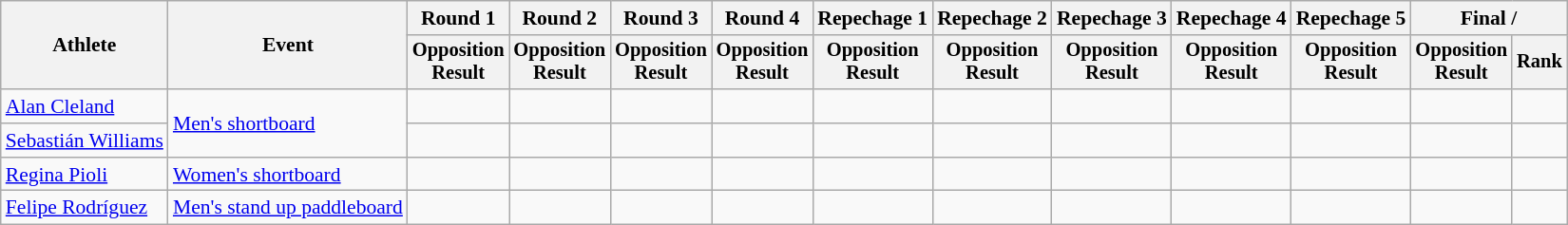<table class=wikitable style=font-size:90%;text-align:center>
<tr>
<th rowspan=2>Athlete</th>
<th rowspan=2>Event</th>
<th>Round 1</th>
<th>Round 2</th>
<th>Round 3</th>
<th>Round 4</th>
<th>Repechage 1</th>
<th>Repechage 2</th>
<th>Repechage 3</th>
<th>Repechage 4</th>
<th>Repechage 5</th>
<th colspan=2>Final / </th>
</tr>
<tr style=font-size:95%>
<th>Opposition<br>Result</th>
<th>Opposition<br>Result</th>
<th>Opposition<br>Result</th>
<th>Opposition<br>Result</th>
<th>Opposition<br>Result</th>
<th>Opposition<br>Result</th>
<th>Opposition<br>Result</th>
<th>Opposition<br>Result</th>
<th>Opposition<br>Result</th>
<th>Opposition<br>Result</th>
<th>Rank</th>
</tr>
<tr>
<td align=left><a href='#'>Alan Cleland</a></td>
<td align=left rowspan=2><a href='#'>Men's shortboard</a></td>
<td></td>
<td></td>
<td></td>
<td></td>
<td></td>
<td></td>
<td></td>
<td></td>
<td></td>
<td></td>
<td></td>
</tr>
<tr>
<td align=left><a href='#'>Sebastián Williams</a></td>
<td></td>
<td></td>
<td></td>
<td></td>
<td></td>
<td></td>
<td></td>
<td></td>
<td></td>
<td></td>
<td></td>
</tr>
<tr>
<td align=left><a href='#'>Regina Pioli</a></td>
<td align=left><a href='#'>Women's shortboard</a></td>
<td></td>
<td></td>
<td></td>
<td></td>
<td></td>
<td></td>
<td></td>
<td></td>
<td></td>
<td></td>
<td></td>
</tr>
<tr>
<td align=left><a href='#'>Felipe Rodríguez</a></td>
<td align=left><a href='#'>Men's stand up paddleboard</a></td>
<td></td>
<td></td>
<td></td>
<td></td>
<td></td>
<td></td>
<td></td>
<td></td>
<td></td>
<td></td>
<td></td>
</tr>
</table>
